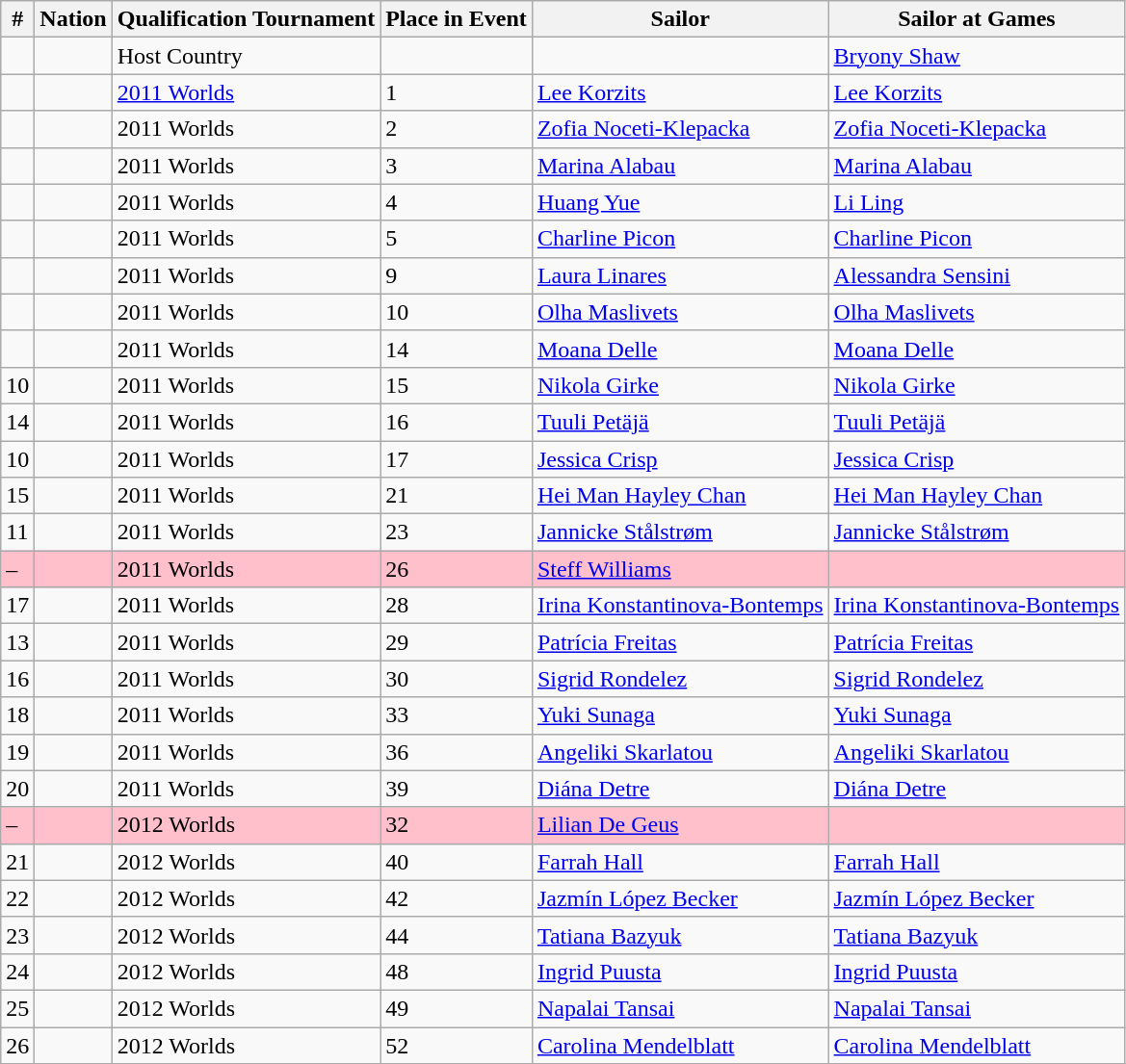<table class="sortable wikitable">
<tr>
<th>#</th>
<th>Nation</th>
<th>Qualification Tournament</th>
<th>Place in Event</th>
<th>Sailor</th>
<th>Sailor at Games</th>
</tr>
<tr>
<td></td>
<td></td>
<td>Host Country</td>
<td></td>
<td></td>
<td><a href='#'>Bryony Shaw</a></td>
</tr>
<tr>
<td></td>
<td></td>
<td><a href='#'>2011 Worlds</a></td>
<td>1</td>
<td><a href='#'>Lee Korzits</a></td>
<td><a href='#'>Lee Korzits</a></td>
</tr>
<tr>
<td></td>
<td></td>
<td>2011 Worlds</td>
<td>2</td>
<td><a href='#'>Zofia Noceti-Klepacka</a></td>
<td><a href='#'>Zofia Noceti-Klepacka</a></td>
</tr>
<tr>
<td></td>
<td></td>
<td>2011 Worlds</td>
<td>3</td>
<td><a href='#'>Marina Alabau</a></td>
<td><a href='#'>Marina Alabau</a></td>
</tr>
<tr>
<td></td>
<td></td>
<td>2011 Worlds</td>
<td>4</td>
<td><a href='#'>Huang Yue</a></td>
<td><a href='#'>Li Ling</a></td>
</tr>
<tr>
<td></td>
<td></td>
<td>2011 Worlds</td>
<td>5</td>
<td><a href='#'>Charline Picon</a></td>
<td><a href='#'>Charline Picon</a></td>
</tr>
<tr>
<td></td>
<td></td>
<td>2011 Worlds</td>
<td>9</td>
<td><a href='#'>Laura Linares</a></td>
<td><a href='#'>Alessandra Sensini</a></td>
</tr>
<tr>
<td></td>
<td></td>
<td>2011 Worlds</td>
<td>10</td>
<td><a href='#'>Olha Maslivets</a></td>
<td><a href='#'>Olha Maslivets</a></td>
</tr>
<tr>
<td></td>
<td></td>
<td>2011 Worlds</td>
<td>14</td>
<td><a href='#'>Moana Delle</a></td>
<td><a href='#'>Moana Delle</a></td>
</tr>
<tr>
<td>10</td>
<td></td>
<td>2011 Worlds</td>
<td>15</td>
<td><a href='#'>Nikola Girke</a></td>
<td><a href='#'>Nikola Girke</a></td>
</tr>
<tr>
<td>14</td>
<td></td>
<td>2011 Worlds</td>
<td>16</td>
<td><a href='#'>Tuuli Petäjä</a></td>
<td><a href='#'>Tuuli Petäjä</a></td>
</tr>
<tr>
<td>10</td>
<td></td>
<td>2011 Worlds</td>
<td>17</td>
<td><a href='#'>Jessica Crisp</a></td>
<td><a href='#'>Jessica Crisp</a></td>
</tr>
<tr>
<td>15</td>
<td></td>
<td>2011 Worlds</td>
<td>21</td>
<td><a href='#'>Hei Man Hayley Chan</a></td>
<td><a href='#'>Hei Man Hayley Chan</a></td>
</tr>
<tr>
<td>11</td>
<td></td>
<td>2011 Worlds</td>
<td>23</td>
<td><a href='#'>Jannicke Stålstrøm</a></td>
<td><a href='#'>Jannicke Stålstrøm</a></td>
</tr>
<tr bgcolor=#FFC0CB>
<td>–</td>
<td></td>
<td>2011 Worlds</td>
<td>26</td>
<td><a href='#'>Steff Williams</a></td>
<td></td>
</tr>
<tr>
<td>17</td>
<td></td>
<td>2011 Worlds</td>
<td>28</td>
<td><a href='#'>Irina Konstantinova-Bontemps</a></td>
<td><a href='#'>Irina Konstantinova-Bontemps</a></td>
</tr>
<tr>
<td>13</td>
<td></td>
<td>2011 Worlds</td>
<td>29</td>
<td><a href='#'>Patrícia Freitas</a></td>
<td><a href='#'>Patrícia Freitas</a></td>
</tr>
<tr>
<td>16</td>
<td></td>
<td>2011 Worlds</td>
<td>30</td>
<td><a href='#'>Sigrid Rondelez</a></td>
<td><a href='#'>Sigrid Rondelez</a></td>
</tr>
<tr>
<td>18</td>
<td></td>
<td>2011 Worlds</td>
<td>33</td>
<td><a href='#'>Yuki Sunaga</a></td>
<td><a href='#'>Yuki Sunaga</a></td>
</tr>
<tr>
<td>19</td>
<td></td>
<td>2011 Worlds</td>
<td>36</td>
<td><a href='#'>Angeliki Skarlatou</a></td>
<td><a href='#'>Angeliki Skarlatou</a></td>
</tr>
<tr>
<td>20</td>
<td></td>
<td>2011 Worlds</td>
<td>39</td>
<td><a href='#'>Diána Detre</a></td>
<td><a href='#'>Diána Detre</a></td>
</tr>
<tr bgcolor=#FFC0CB>
<td>–</td>
<td></td>
<td>2012 Worlds</td>
<td>32</td>
<td><a href='#'>Lilian De Geus</a></td>
<td></td>
</tr>
<tr>
<td>21</td>
<td></td>
<td>2012 Worlds</td>
<td>40</td>
<td><a href='#'>Farrah Hall</a></td>
<td><a href='#'>Farrah Hall</a></td>
</tr>
<tr>
<td>22</td>
<td></td>
<td>2012 Worlds</td>
<td>42</td>
<td><a href='#'>Jazmín López Becker</a></td>
<td><a href='#'>Jazmín López Becker</a></td>
</tr>
<tr>
<td>23</td>
<td></td>
<td>2012 Worlds</td>
<td>44</td>
<td><a href='#'>Tatiana Bazyuk</a></td>
<td><a href='#'>Tatiana Bazyuk</a></td>
</tr>
<tr>
<td>24</td>
<td></td>
<td>2012 Worlds</td>
<td>48</td>
<td><a href='#'>Ingrid Puusta</a></td>
<td><a href='#'>Ingrid Puusta</a></td>
</tr>
<tr>
<td>25</td>
<td></td>
<td>2012 Worlds</td>
<td>49</td>
<td><a href='#'>Napalai Tansai</a></td>
<td><a href='#'>Napalai Tansai</a></td>
</tr>
<tr>
<td>26</td>
<td></td>
<td>2012 Worlds</td>
<td>52</td>
<td><a href='#'>Carolina Mendelblatt</a></td>
<td><a href='#'>Carolina Mendelblatt</a></td>
</tr>
<tr>
</tr>
</table>
